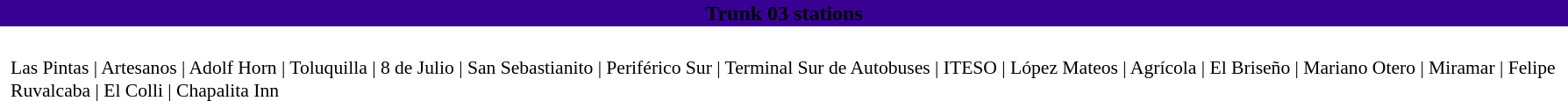<table style="margin: 0 2em 0 2em;" align="center">
<tr>
<th style="background:#390094" width="100%" align="center"><span><strong>Trunk 03 stations</strong></span></th>
<th></th>
</tr>
<tr>
<td style="font-size: 90%;" align="center"><br><table>
<tr>
<th></th>
<td Carretera a Chapala>Las Pintas | Artesanos | Adolf Horn | Toluquilla | 8 de Julio | San Sebastianito | Periférico Sur  | Terminal Sur de Autobuses | ITESO | López Mateos | Agrícola | El Briseño | Mariano Otero | Miramar | Felipe Ruvalcaba | El Colli | Chapalita Inn</td>
</tr>
<tr>
</tr>
</table>
</td>
</tr>
</table>
